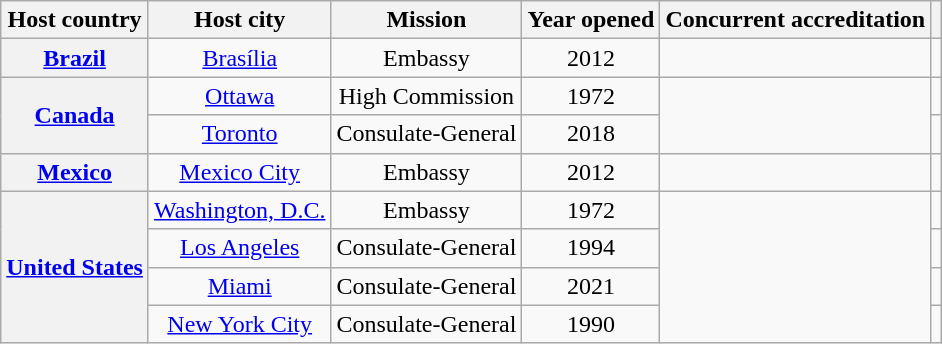<table class="wikitable plainrowheaders" style="text-align:center;">
<tr>
<th scope="col">Host country</th>
<th scope="col">Host city</th>
<th scope="col">Mission</th>
<th scope="col">Year opened</th>
<th scope="col">Concurrent accreditation</th>
<th scope="col"></th>
</tr>
<tr>
<th scope="row"> <a href='#'>Brazil</a></th>
<td><a href='#'>Brasília</a></td>
<td>Embassy</td>
<td>2012</td>
<td></td>
<td></td>
</tr>
<tr>
<th scope="row" rowspan="2"> <a href='#'>Canada</a></th>
<td><a href='#'>Ottawa</a></td>
<td>High Commission</td>
<td>1972</td>
<td rowspan="2"></td>
<td></td>
</tr>
<tr>
<td><a href='#'>Toronto</a></td>
<td>Consulate-General</td>
<td>2018</td>
<td></td>
</tr>
<tr>
<th scope="row"> <a href='#'>Mexico</a></th>
<td><a href='#'>Mexico City</a></td>
<td>Embassy</td>
<td>2012</td>
<td></td>
<td></td>
</tr>
<tr>
<th scope="row" rowspan="4"> <a href='#'>United States</a></th>
<td><a href='#'>Washington, D.C.</a></td>
<td>Embassy</td>
<td>1972</td>
<td rowspan="4"></td>
<td></td>
</tr>
<tr>
<td><a href='#'>Los Angeles</a></td>
<td>Consulate-General</td>
<td>1994</td>
<td></td>
</tr>
<tr>
<td><a href='#'>Miami</a></td>
<td>Consulate-General</td>
<td>2021</td>
<td></td>
</tr>
<tr>
<td><a href='#'>New York City</a></td>
<td>Consulate-General</td>
<td>1990</td>
<td></td>
</tr>
</table>
